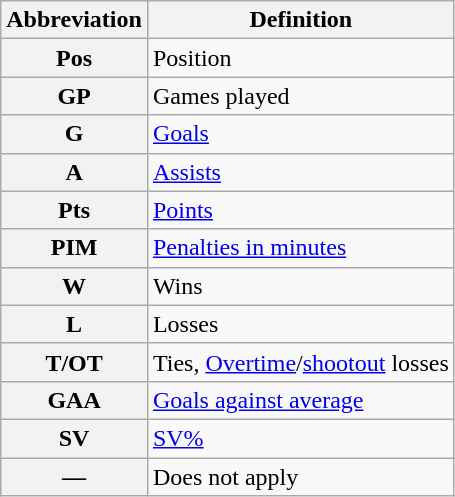<table class="wikitable">
<tr>
<th scope="col">Abbreviation</th>
<th scope="col">Definition</th>
</tr>
<tr>
<th scope="row">Pos</th>
<td>Position</td>
</tr>
<tr>
<th scope="row">GP</th>
<td>Games played</td>
</tr>
<tr>
<th scope="row">G</th>
<td><a href='#'>Goals</a></td>
</tr>
<tr>
<th scope="row">A</th>
<td><a href='#'>Assists</a></td>
</tr>
<tr>
<th scope="row">Pts</th>
<td><a href='#'>Points</a></td>
</tr>
<tr>
<th scope="row">PIM</th>
<td><a href='#'>Penalties in minutes</a></td>
</tr>
<tr>
<th scope="row">W</th>
<td>Wins</td>
</tr>
<tr>
<th scope="row">L</th>
<td>Losses</td>
</tr>
<tr>
<th scope="row">T/OT</th>
<td>Ties, <a href='#'>Overtime</a>/<a href='#'>shootout</a> losses</td>
</tr>
<tr>
<th scope="row">GAA</th>
<td><a href='#'>Goals against average</a></td>
</tr>
<tr>
<th scope="row">SV</th>
<td><a href='#'>SV%</a></td>
</tr>
<tr>
<th scope="row">—</th>
<td>Does not apply</td>
</tr>
</table>
